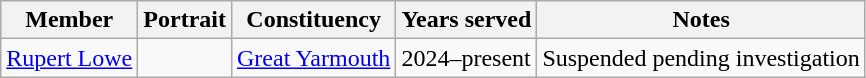<table class="wikitable sortable">
<tr>
<th>Member</th>
<th>Portrait</th>
<th>Constituency</th>
<th>Years served</th>
<th>Notes</th>
</tr>
<tr>
<td><a href='#'>Rupert Lowe</a></td>
<td></td>
<td><a href='#'>Great Yarmouth</a></td>
<td>2024–present</td>
<td>Suspended pending investigation</td>
</tr>
</table>
